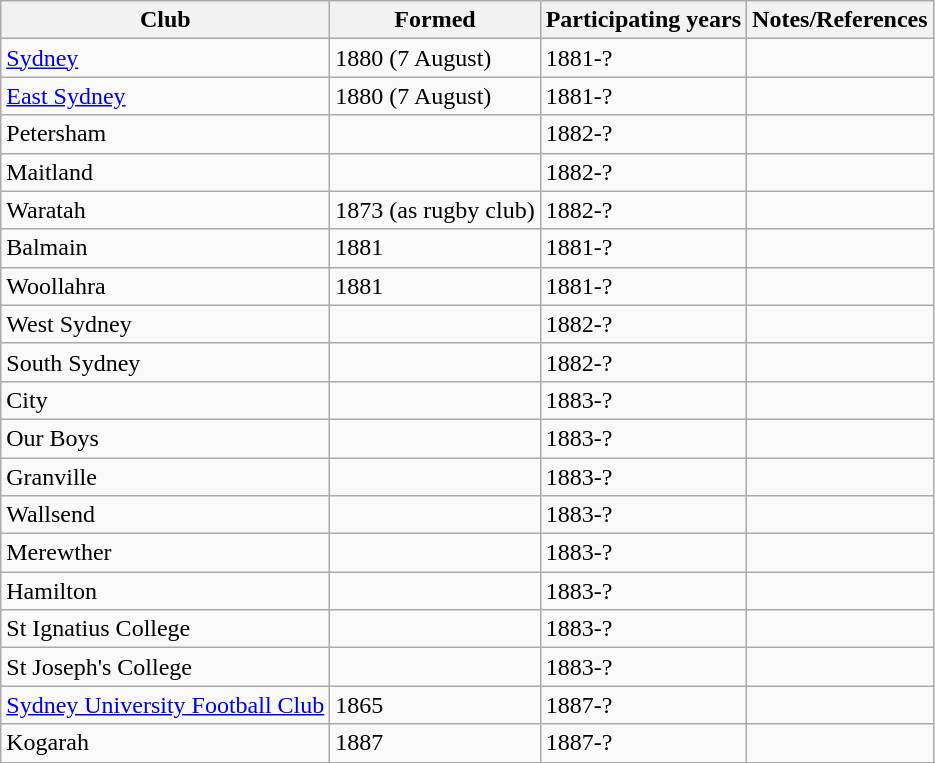<table class="wikitable sortable">
<tr>
<th>Club</th>
<th>Formed</th>
<th>Participating years</th>
<th>Notes/References</th>
</tr>
<tr>
<td><a href='#'>Sydney</a></td>
<td>1880 (7 August)</td>
<td>1881-?</td>
<td></td>
</tr>
<tr>
<td><a href='#'>East Sydney</a></td>
<td>1880 (7 August)</td>
<td>1881-?</td>
<td></td>
</tr>
<tr>
<td>Petersham</td>
<td></td>
<td>1882-?</td>
<td></td>
</tr>
<tr>
<td>Maitland</td>
<td></td>
<td>1882-?</td>
<td></td>
</tr>
<tr>
<td>Waratah</td>
<td>1873 (as rugby club)</td>
<td>1882-?</td>
<td></td>
</tr>
<tr>
<td>Balmain</td>
<td>1881</td>
<td>1881-?</td>
<td></td>
</tr>
<tr>
<td>Woollahra</td>
<td>1881</td>
<td>1881-?</td>
<td></td>
</tr>
<tr>
<td>West Sydney</td>
<td></td>
<td>1882-?</td>
<td></td>
</tr>
<tr>
<td>South Sydney</td>
<td></td>
<td>1882-?</td>
<td></td>
</tr>
<tr>
<td>City</td>
<td></td>
<td>1883-?</td>
<td></td>
</tr>
<tr>
<td>Our Boys</td>
<td></td>
<td>1883-?</td>
<td></td>
</tr>
<tr>
<td>Granville</td>
<td></td>
<td>1883-?</td>
<td></td>
</tr>
<tr>
<td>Wallsend</td>
<td></td>
<td>1883-?</td>
<td></td>
</tr>
<tr>
<td>Merewther</td>
<td></td>
<td>1883-?</td>
<td></td>
</tr>
<tr>
<td>Hamilton</td>
<td></td>
<td>1883-?</td>
<td></td>
</tr>
<tr>
<td>St Ignatius College</td>
<td></td>
<td>1883-?</td>
<td></td>
</tr>
<tr>
<td>St Joseph's College</td>
<td></td>
<td>1883-?</td>
<td></td>
</tr>
<tr>
<td><a href='#'>Sydney University Football Club</a></td>
<td>1865</td>
<td>1887-?</td>
<td></td>
</tr>
<tr>
<td>Kogarah</td>
<td>1887</td>
<td>1887-?</td>
<td></td>
</tr>
</table>
